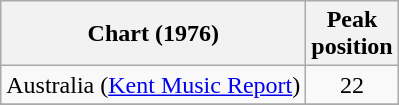<table class="wikitable sortable">
<tr>
<th>Chart (1976)</th>
<th>Peak<br>position</th>
</tr>
<tr>
<td>Australia (<a href='#'>Kent Music Report</a>)</td>
<td style="text-align:center;">22</td>
</tr>
<tr>
</tr>
<tr>
</tr>
<tr>
</tr>
<tr>
</tr>
<tr>
</tr>
<tr>
</tr>
<tr>
</tr>
<tr>
</tr>
<tr>
</tr>
<tr>
</tr>
</table>
